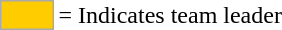<table>
<tr>
<td style="background:#fc0; border:1px solid #aaa; width:2em;"></td>
<td>= Indicates team leader</td>
</tr>
</table>
